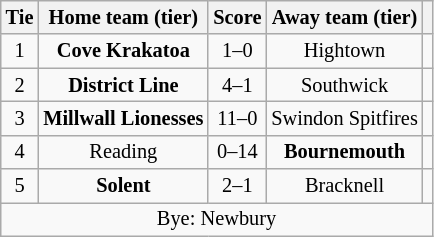<table class="wikitable" style="text-align:center; font-size:85%">
<tr>
<th>Tie</th>
<th>Home team (tier)</th>
<th>Score</th>
<th>Away team (tier)</th>
<th></th>
</tr>
<tr>
<td align="center">1</td>
<td><strong>Cove Krakatoa</strong></td>
<td align="center">1–0</td>
<td>Hightown</td>
<td></td>
</tr>
<tr>
<td align="center">2</td>
<td><strong>District Line</strong></td>
<td align="center">4–1</td>
<td>Southwick</td>
<td></td>
</tr>
<tr>
<td align="center">3</td>
<td><strong>Millwall Lionesses</strong></td>
<td align="center">11–0</td>
<td>Swindon Spitfires</td>
<td></td>
</tr>
<tr>
<td align="center">4</td>
<td>Reading</td>
<td align="center">0–14</td>
<td><strong>Bournemouth</strong></td>
<td></td>
</tr>
<tr>
<td align="center">5</td>
<td><strong>Solent</strong></td>
<td align="center">2–1</td>
<td>Bracknell</td>
<td></td>
</tr>
<tr>
<td colspan="5" align="center">Bye: Newbury</td>
</tr>
</table>
